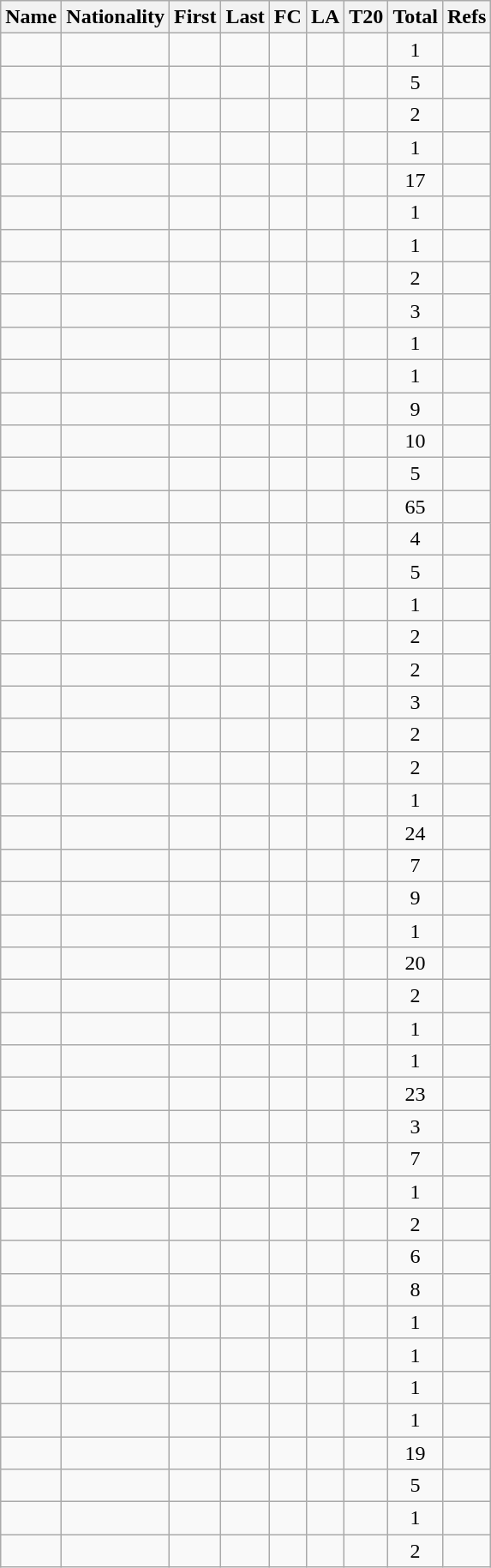<table class="wikitable sortable" style="text-align: center;">
<tr>
<th>Name</th>
<th>Nationality</th>
<th>First</th>
<th>Last</th>
<th>FC</th>
<th>LA</th>
<th>T20</th>
<th>Total</th>
<th class="unsortable">Refs</th>
</tr>
<tr>
<td align="left"></td>
<td></td>
<td></td>
<td></td>
<td></td>
<td></td>
<td></td>
<td>1</td>
<td></td>
</tr>
<tr>
<td align="left"></td>
<td></td>
<td></td>
<td></td>
<td></td>
<td></td>
<td></td>
<td>5</td>
<td></td>
</tr>
<tr>
<td align="left"></td>
<td></td>
<td></td>
<td></td>
<td></td>
<td></td>
<td></td>
<td>2</td>
<td></td>
</tr>
<tr>
<td align="left"></td>
<td></td>
<td></td>
<td></td>
<td></td>
<td></td>
<td></td>
<td>1</td>
<td></td>
</tr>
<tr>
<td align="left"></td>
<td></td>
<td></td>
<td></td>
<td></td>
<td></td>
<td></td>
<td>17</td>
<td></td>
</tr>
<tr>
<td align="left"></td>
<td></td>
<td></td>
<td></td>
<td></td>
<td></td>
<td></td>
<td>1</td>
<td></td>
</tr>
<tr>
<td align="left"></td>
<td></td>
<td></td>
<td></td>
<td></td>
<td></td>
<td></td>
<td>1</td>
<td></td>
</tr>
<tr>
<td align="left"></td>
<td></td>
<td></td>
<td></td>
<td></td>
<td></td>
<td></td>
<td>2</td>
<td></td>
</tr>
<tr>
<td align="left"></td>
<td></td>
<td></td>
<td></td>
<td></td>
<td></td>
<td></td>
<td>3</td>
<td></td>
</tr>
<tr>
<td align="left"></td>
<td></td>
<td></td>
<td></td>
<td></td>
<td></td>
<td></td>
<td>1</td>
<td></td>
</tr>
<tr>
<td align="left"></td>
<td></td>
<td></td>
<td></td>
<td></td>
<td></td>
<td></td>
<td>1</td>
<td></td>
</tr>
<tr>
<td align="left"></td>
<td></td>
<td></td>
<td></td>
<td></td>
<td></td>
<td></td>
<td>9</td>
<td></td>
</tr>
<tr>
<td align="left"></td>
<td></td>
<td></td>
<td></td>
<td></td>
<td></td>
<td></td>
<td>10</td>
<td></td>
</tr>
<tr>
<td align="left"></td>
<td></td>
<td></td>
<td></td>
<td></td>
<td></td>
<td></td>
<td>5</td>
<td></td>
</tr>
<tr>
<td align="left"></td>
<td></td>
<td></td>
<td></td>
<td></td>
<td></td>
<td></td>
<td>65</td>
<td></td>
</tr>
<tr>
<td align="left"></td>
<td></td>
<td></td>
<td></td>
<td></td>
<td></td>
<td></td>
<td>4</td>
<td></td>
</tr>
<tr>
<td align="left"></td>
<td></td>
<td></td>
<td></td>
<td></td>
<td></td>
<td></td>
<td>5</td>
<td></td>
</tr>
<tr>
<td align="left"></td>
<td></td>
<td></td>
<td></td>
<td></td>
<td></td>
<td></td>
<td>1</td>
<td></td>
</tr>
<tr>
<td align="left"></td>
<td></td>
<td></td>
<td></td>
<td></td>
<td></td>
<td></td>
<td>2</td>
<td></td>
</tr>
<tr>
<td align="left"></td>
<td></td>
<td></td>
<td></td>
<td></td>
<td></td>
<td></td>
<td>2</td>
<td></td>
</tr>
<tr>
<td align="left"></td>
<td></td>
<td></td>
<td></td>
<td></td>
<td></td>
<td></td>
<td>3</td>
<td></td>
</tr>
<tr>
<td align="left"></td>
<td></td>
<td></td>
<td></td>
<td></td>
<td></td>
<td></td>
<td>2</td>
<td></td>
</tr>
<tr>
<td align="left"></td>
<td></td>
<td></td>
<td></td>
<td></td>
<td></td>
<td></td>
<td>2</td>
<td></td>
</tr>
<tr>
<td align="left"></td>
<td></td>
<td></td>
<td></td>
<td></td>
<td></td>
<td></td>
<td>1</td>
<td></td>
</tr>
<tr>
<td align="left"></td>
<td></td>
<td></td>
<td></td>
<td></td>
<td></td>
<td></td>
<td>24</td>
<td></td>
</tr>
<tr>
<td align="left"></td>
<td></td>
<td></td>
<td></td>
<td></td>
<td></td>
<td></td>
<td>7</td>
<td></td>
</tr>
<tr>
<td align="left"></td>
<td></td>
<td></td>
<td></td>
<td></td>
<td></td>
<td></td>
<td>9</td>
<td></td>
</tr>
<tr>
<td align="left"></td>
<td></td>
<td></td>
<td></td>
<td></td>
<td></td>
<td></td>
<td>1</td>
<td></td>
</tr>
<tr>
<td align="left"></td>
<td></td>
<td></td>
<td></td>
<td></td>
<td></td>
<td></td>
<td>20</td>
<td></td>
</tr>
<tr>
<td align="left"></td>
<td></td>
<td></td>
<td></td>
<td></td>
<td></td>
<td></td>
<td>2</td>
<td></td>
</tr>
<tr>
<td align="left"></td>
<td></td>
<td></td>
<td></td>
<td></td>
<td></td>
<td></td>
<td>1</td>
<td></td>
</tr>
<tr>
<td align="left"></td>
<td></td>
<td></td>
<td></td>
<td></td>
<td></td>
<td></td>
<td>1</td>
<td></td>
</tr>
<tr>
<td align="left"></td>
<td></td>
<td></td>
<td></td>
<td></td>
<td></td>
<td></td>
<td>23</td>
<td></td>
</tr>
<tr>
<td align="left"></td>
<td></td>
<td></td>
<td></td>
<td></td>
<td></td>
<td></td>
<td>3</td>
<td></td>
</tr>
<tr>
<td align="left"></td>
<td></td>
<td></td>
<td></td>
<td></td>
<td></td>
<td></td>
<td>7</td>
<td></td>
</tr>
<tr>
<td align="left"></td>
<td></td>
<td></td>
<td></td>
<td></td>
<td></td>
<td></td>
<td>1</td>
<td></td>
</tr>
<tr>
<td align="left"></td>
<td></td>
<td></td>
<td></td>
<td></td>
<td></td>
<td></td>
<td>2</td>
<td></td>
</tr>
<tr>
<td align="left"></td>
<td></td>
<td></td>
<td></td>
<td></td>
<td></td>
<td></td>
<td>6</td>
<td></td>
</tr>
<tr>
<td align="left"></td>
<td></td>
<td></td>
<td></td>
<td></td>
<td></td>
<td></td>
<td>8</td>
<td></td>
</tr>
<tr>
<td align="left"></td>
<td></td>
<td></td>
<td></td>
<td></td>
<td></td>
<td></td>
<td>1</td>
<td></td>
</tr>
<tr>
<td align="left"></td>
<td></td>
<td></td>
<td></td>
<td></td>
<td></td>
<td></td>
<td>1</td>
<td></td>
</tr>
<tr>
<td align="left"></td>
<td></td>
<td></td>
<td></td>
<td></td>
<td></td>
<td></td>
<td>1</td>
<td></td>
</tr>
<tr>
<td align="left"></td>
<td></td>
<td></td>
<td></td>
<td></td>
<td></td>
<td></td>
<td>1</td>
<td></td>
</tr>
<tr>
<td align="left"></td>
<td></td>
<td></td>
<td></td>
<td></td>
<td></td>
<td></td>
<td>19</td>
<td></td>
</tr>
<tr>
<td align="left"></td>
<td></td>
<td></td>
<td></td>
<td></td>
<td></td>
<td></td>
<td>5</td>
<td></td>
</tr>
<tr>
<td align="left"></td>
<td></td>
<td></td>
<td></td>
<td></td>
<td></td>
<td></td>
<td>1</td>
<td></td>
</tr>
<tr>
<td align="left"></td>
<td></td>
<td></td>
<td></td>
<td></td>
<td></td>
<td></td>
<td>2</td>
<td></td>
</tr>
</table>
